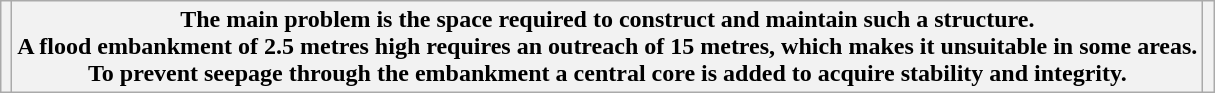<table class="wikitable">
<tr>
<th></th>
<th>The main problem is the space required to construct and maintain such a structure.<br>A flood embankment of 2.5 metres high requires an outreach of 15 metres, which makes it unsuitable in some areas.<br>To prevent seepage through the embankment a central core is added to acquire stability and integrity.</th>
<th></th>
</tr>
</table>
